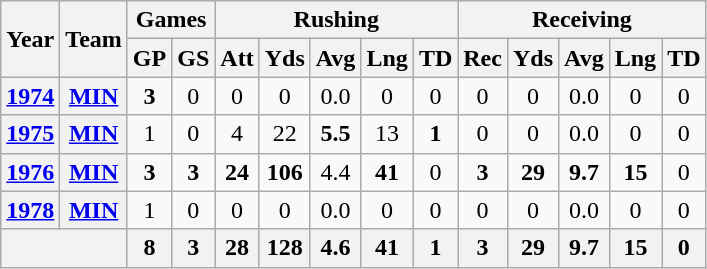<table class="wikitable" style="text-align:center;">
<tr>
<th rowspan="2">Year</th>
<th rowspan="2">Team</th>
<th colspan="2">Games</th>
<th colspan="5">Rushing</th>
<th colspan="5">Receiving</th>
</tr>
<tr>
<th>GP</th>
<th>GS</th>
<th>Att</th>
<th>Yds</th>
<th>Avg</th>
<th>Lng</th>
<th>TD</th>
<th>Rec</th>
<th>Yds</th>
<th>Avg</th>
<th>Lng</th>
<th>TD</th>
</tr>
<tr>
<th><a href='#'>1974</a></th>
<th><a href='#'>MIN</a></th>
<td><strong>3</strong></td>
<td>0</td>
<td>0</td>
<td>0</td>
<td>0.0</td>
<td>0</td>
<td>0</td>
<td>0</td>
<td>0</td>
<td>0.0</td>
<td>0</td>
<td>0</td>
</tr>
<tr>
<th><a href='#'>1975</a></th>
<th><a href='#'>MIN</a></th>
<td>1</td>
<td>0</td>
<td>4</td>
<td>22</td>
<td><strong>5.5</strong></td>
<td>13</td>
<td><strong>1</strong></td>
<td>0</td>
<td>0</td>
<td>0.0</td>
<td>0</td>
<td>0</td>
</tr>
<tr>
<th><a href='#'>1976</a></th>
<th><a href='#'>MIN</a></th>
<td><strong>3</strong></td>
<td><strong>3</strong></td>
<td><strong>24</strong></td>
<td><strong>106</strong></td>
<td>4.4</td>
<td><strong>41</strong></td>
<td>0</td>
<td><strong>3</strong></td>
<td><strong>29</strong></td>
<td><strong>9.7</strong></td>
<td><strong>15</strong></td>
<td>0</td>
</tr>
<tr>
<th><a href='#'>1978</a></th>
<th><a href='#'>MIN</a></th>
<td>1</td>
<td>0</td>
<td>0</td>
<td>0</td>
<td>0.0</td>
<td>0</td>
<td>0</td>
<td>0</td>
<td>0</td>
<td>0.0</td>
<td>0</td>
<td>0</td>
</tr>
<tr>
<th colspan="2"></th>
<th>8</th>
<th>3</th>
<th>28</th>
<th>128</th>
<th>4.6</th>
<th>41</th>
<th>1</th>
<th>3</th>
<th>29</th>
<th>9.7</th>
<th>15</th>
<th>0</th>
</tr>
</table>
